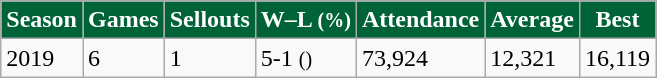<table class="wikitable">
<tr style="background: #006338; color: #FFFFFF" align="center">
<td><strong>Season</strong></td>
<td><strong>Games</strong></td>
<td><strong>Sellouts</strong></td>
<td><strong>W–L  <small>(%)</small> </strong></td>
<td><strong>Attendance</strong></td>
<td><strong>Average</strong></td>
<td><strong>Best</strong></td>
</tr>
<tr>
<td>2019</td>
<td>6</td>
<td>1</td>
<td>5-1 <small>()</small></td>
<td>73,924</td>
<td>12,321</td>
<td>16,119</td>
</tr>
</table>
